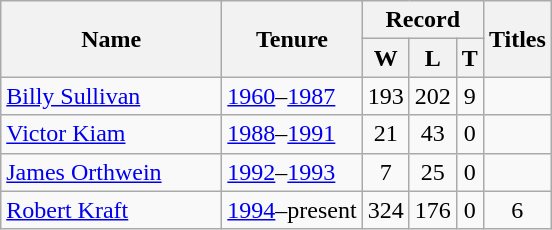<table class="sortable wikitable" style="text-align: center">
<tr>
<th rowspan="2" style="width:140px;">Name</th>
<th rowspan="2">Tenure</th>
<th colspan="3">Record</th>
<th rowspan="2">Titles</th>
</tr>
<tr>
<th>W</th>
<th>L</th>
<th>T</th>
</tr>
<tr>
<td align=left><a href='#'>Billy Sullivan</a></td>
<td align=left><a href='#'>1960</a>–<a href='#'>1987</a></td>
<td>193</td>
<td>202</td>
<td>9</td>
<td></td>
</tr>
<tr>
<td align=left><a href='#'>Victor Kiam</a></td>
<td align=left><a href='#'>1988</a>–<a href='#'>1991</a></td>
<td>21</td>
<td>43</td>
<td>0</td>
<td></td>
</tr>
<tr>
<td align=left><a href='#'>James Orthwein</a></td>
<td align=left><a href='#'>1992</a>–<a href='#'>1993</a></td>
<td>7</td>
<td>25</td>
<td>0</td>
<td></td>
</tr>
<tr>
<td align=left><a href='#'>Robert Kraft</a></td>
<td align=left><a href='#'>1994</a>–present</td>
<td>324</td>
<td>176</td>
<td>0</td>
<td>6</td>
</tr>
</table>
